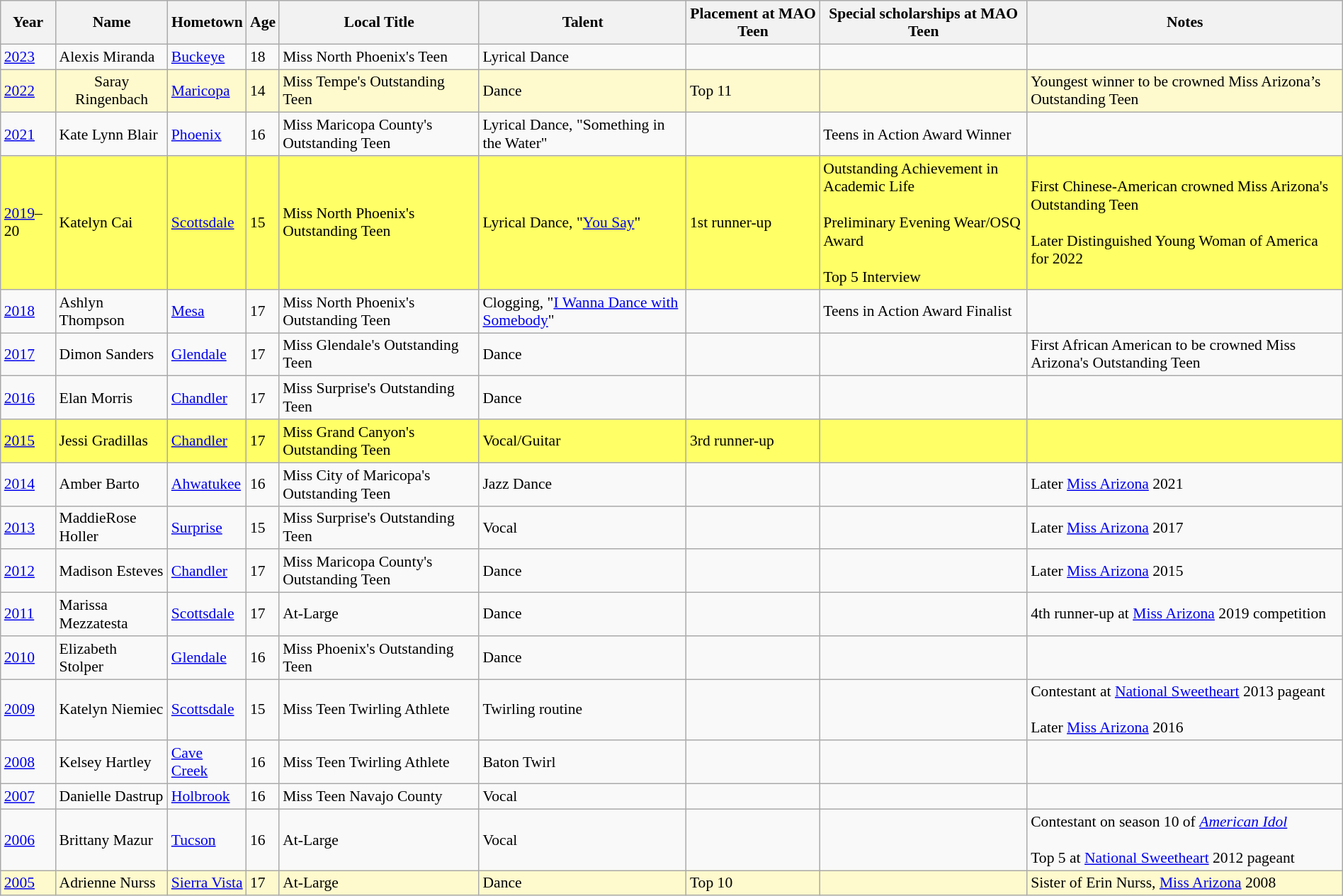<table class="wikitable sortable"style="width:100%; font-size:90%;">
<tr bgcolor="#efefef">
<th>Year</th>
<th>Name</th>
<th>Hometown</th>
<th>Age</th>
<th>Local Title</th>
<th>Talent</th>
<th>Placement at MAO Teen</th>
<th>Special scholarships at MAO Teen</th>
<th>Notes</th>
</tr>
<tr>
<td><a href='#'>2023</a></td>
<td>Alexis Miranda</td>
<td><a href='#'>Buckeye</a></td>
<td>18</td>
<td>Miss North Phoenix's Teen</td>
<td>Lyrical Dance</td>
<td></td>
<td></td>
<td></td>
</tr>
<tr style="background-color:#FFFACD;">
<td><a href='#'>2022</a></td>
<td align="center">Saray Ringenbach</td>
<td><a href='#'>Maricopa</a></td>
<td>14</td>
<td>Miss Tempe's Outstanding Teen</td>
<td>Dance</td>
<td>Top 11</td>
<td></td>
<td>Youngest winner to be crowned Miss  Arizona’s Outstanding Teen</td>
</tr>
<tr>
<td><a href='#'>2021</a></td>
<td>Kate Lynn Blair</td>
<td><a href='#'>Phoenix</a></td>
<td>16</td>
<td>Miss Maricopa County's Outstanding Teen</td>
<td>Lyrical Dance, "Something in the Water"</td>
<td></td>
<td>Teens in Action Award Winner</td>
<td></td>
</tr>
<tr style="background-color:#FFFF66;">
<td><a href='#'>2019</a>–20</td>
<td>Katelyn Cai</td>
<td><a href='#'>Scottsdale</a></td>
<td>15</td>
<td>Miss North Phoenix's Outstanding Teen</td>
<td>Lyrical Dance, "<a href='#'>You Say</a>"</td>
<td>1st runner-up</td>
<td>Outstanding Achievement in Academic Life<br><br>Preliminary Evening Wear/OSQ Award<br><br>Top 5 Interview</td>
<td>First Chinese-American crowned Miss Arizona's Outstanding Teen<br><br>Later Distinguished Young Woman of America for 2022</td>
</tr>
<tr>
<td><a href='#'>2018</a></td>
<td>Ashlyn Thompson</td>
<td><a href='#'>Mesa</a></td>
<td>17</td>
<td>Miss North Phoenix's Outstanding Teen</td>
<td>Clogging, "<a href='#'>I Wanna Dance with Somebody</a>"</td>
<td></td>
<td>Teens in Action Award Finalist</td>
<td></td>
</tr>
<tr>
<td><a href='#'>2017</a></td>
<td>Dimon Sanders</td>
<td><a href='#'>Glendale</a></td>
<td>17</td>
<td>Miss Glendale's Outstanding Teen</td>
<td>Dance</td>
<td></td>
<td></td>
<td>First African American to be crowned Miss Arizona's Outstanding Teen</td>
</tr>
<tr>
<td><a href='#'>2016</a></td>
<td>Elan Morris</td>
<td><a href='#'>Chandler</a></td>
<td>17</td>
<td>Miss Surprise's Outstanding Teen</td>
<td>Dance</td>
<td></td>
<td></td>
<td></td>
</tr>
<tr style="background-color:#FFFF66;">
<td><a href='#'>2015</a></td>
<td>Jessi Gradillas</td>
<td><a href='#'>Chandler</a></td>
<td>17</td>
<td>Miss Grand Canyon's Outstanding Teen</td>
<td>Vocal/Guitar</td>
<td>3rd runner-up</td>
<td></td>
<td></td>
</tr>
<tr>
<td><a href='#'>2014</a></td>
<td>Amber Barto</td>
<td><a href='#'>Ahwatukee</a></td>
<td>16</td>
<td>Miss City of Maricopa's Outstanding Teen</td>
<td>Jazz Dance</td>
<td></td>
<td></td>
<td>Later <a href='#'>Miss Arizona</a> 2021</td>
</tr>
<tr>
<td><a href='#'>2013</a></td>
<td>MaddieRose Holler</td>
<td><a href='#'>Surprise</a></td>
<td>15</td>
<td>Miss Surprise's Outstanding Teen</td>
<td>Vocal</td>
<td></td>
<td></td>
<td>Later <a href='#'>Miss Arizona</a> 2017</td>
</tr>
<tr>
<td><a href='#'>2012</a></td>
<td>Madison Esteves</td>
<td><a href='#'>Chandler</a></td>
<td>17</td>
<td>Miss Maricopa County's Outstanding Teen</td>
<td>Dance</td>
<td></td>
<td></td>
<td>Later <a href='#'>Miss Arizona</a> 2015</td>
</tr>
<tr>
<td><a href='#'>2011</a></td>
<td>Marissa Mezzatesta</td>
<td><a href='#'>Scottsdale</a></td>
<td>17</td>
<td>At-Large</td>
<td>Dance</td>
<td></td>
<td></td>
<td>4th runner-up at <a href='#'>Miss Arizona</a> 2019 competition</td>
</tr>
<tr>
<td><a href='#'>2010</a></td>
<td>Elizabeth Stolper</td>
<td><a href='#'>Glendale</a></td>
<td>16</td>
<td>Miss Phoenix's Outstanding Teen</td>
<td>Dance</td>
<td></td>
<td></td>
<td></td>
</tr>
<tr>
<td><a href='#'>2009</a></td>
<td>Katelyn Niemiec</td>
<td><a href='#'>Scottsdale</a></td>
<td>15</td>
<td>Miss Teen Twirling Athlete</td>
<td>Twirling routine</td>
<td></td>
<td></td>
<td>Contestant at <a href='#'>National Sweetheart</a> 2013 pageant<br><br>Later <a href='#'>Miss Arizona</a> 2016</td>
</tr>
<tr>
<td><a href='#'>2008</a></td>
<td>Kelsey Hartley</td>
<td><a href='#'>Cave Creek</a></td>
<td>16</td>
<td>Miss Teen Twirling Athlete</td>
<td>Baton Twirl</td>
<td></td>
<td></td>
<td></td>
</tr>
<tr>
<td><a href='#'>2007</a></td>
<td>Danielle Dastrup</td>
<td><a href='#'>Holbrook</a></td>
<td>16</td>
<td>Miss Teen Navajo County</td>
<td>Vocal</td>
<td></td>
<td></td>
<td></td>
</tr>
<tr>
<td><a href='#'>2006</a></td>
<td>Brittany Mazur</td>
<td><a href='#'>Tucson</a></td>
<td>16</td>
<td>At-Large</td>
<td>Vocal</td>
<td></td>
<td></td>
<td>Contestant on season 10 of <em><a href='#'>American Idol</a></em><br><br>Top 5 at <a href='#'>National Sweetheart</a> 2012 pageant</td>
</tr>
<tr style="background-color:#FFFACD;">
<td><a href='#'>2005</a></td>
<td>Adrienne Nurss</td>
<td><a href='#'>Sierra Vista</a></td>
<td>17</td>
<td>At-Large</td>
<td>Dance</td>
<td>Top 10</td>
<td></td>
<td>Sister of Erin Nurss, <a href='#'>Miss Arizona</a> 2008</td>
</tr>
</table>
